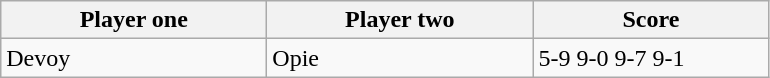<table class="wikitable">
<tr>
<th width=170>Player one</th>
<th width=170>Player two</th>
<th width=150>Score</th>
</tr>
<tr>
<td> Devoy</td>
<td> Opie</td>
<td>5-9 9-0 9-7 9-1</td>
</tr>
</table>
